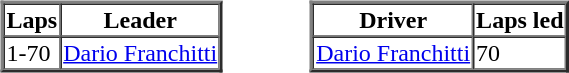<table>
<tr>
<td valign="top"><br><table border=2 cellspacing=0>
<tr>
<th>Laps</th>
<th>Leader</th>
</tr>
<tr>
<td>1-70</td>
<td><a href='#'>Dario Franchitti</a></td>
</tr>
</table>
</td>
<td width="50"> </td>
<td valign="top"><br><table border=2 cellspacing=0>
<tr>
<th>Driver</th>
<th>Laps led</th>
</tr>
<tr>
<td><a href='#'>Dario Franchitti</a></td>
<td>70</td>
</tr>
</table>
</td>
</tr>
</table>
